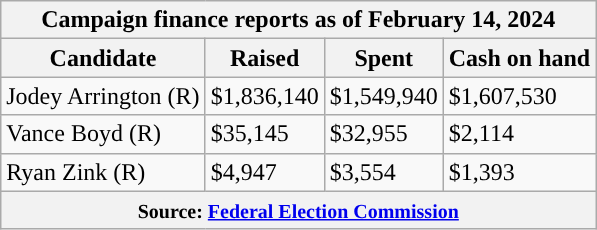<table class="wikitable sortable">
<tr>
<th colspan=4>Campaign finance reports as of February 14, 2024</th>
</tr>
<tr style="text-align:center;">
<th>Candidate</th>
<th>Raised</th>
<th>Spent</th>
<th>Cash on hand</th>
</tr>
<tr>
<td style="background-color:">Jodey Arrington (R)</td>
<td>$1,836,140</td>
<td>$1,549,940</td>
<td>$1,607,530</td>
</tr>
<tr>
<td style="background-color:">Vance Boyd (R)</td>
<td>$35,145</td>
<td>$32,955</td>
<td>$2,114</td>
</tr>
<tr>
<td style="background-color:">Ryan Zink (R)</td>
<td>$4,947</td>
<td>$3,554</td>
<td>$1,393</td>
</tr>
<tr>
<th colspan="4"><small>Source: <a href='#'>Federal Election Commission</a></small></th>
</tr>
</table>
